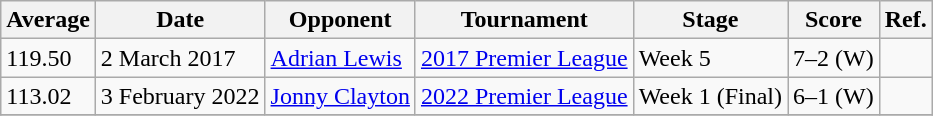<table class="wikitable">
<tr>
<th>Average</th>
<th>Date</th>
<th>Opponent</th>
<th>Tournament</th>
<th>Stage</th>
<th>Score</th>
<th>Ref.</th>
</tr>
<tr>
<td>119.50</td>
<td>2 March 2017</td>
<td><a href='#'>Adrian Lewis</a></td>
<td><a href='#'>2017 Premier League</a></td>
<td>Week 5</td>
<td>7–2 (W)</td>
<td></td>
</tr>
<tr>
<td>113.02</td>
<td>3 February 2022</td>
<td><a href='#'>Jonny Clayton</a></td>
<td><a href='#'>2022 Premier League</a></td>
<td>Week 1 (Final)</td>
<td>6–1 (W)</td>
<td></td>
</tr>
<tr>
</tr>
</table>
